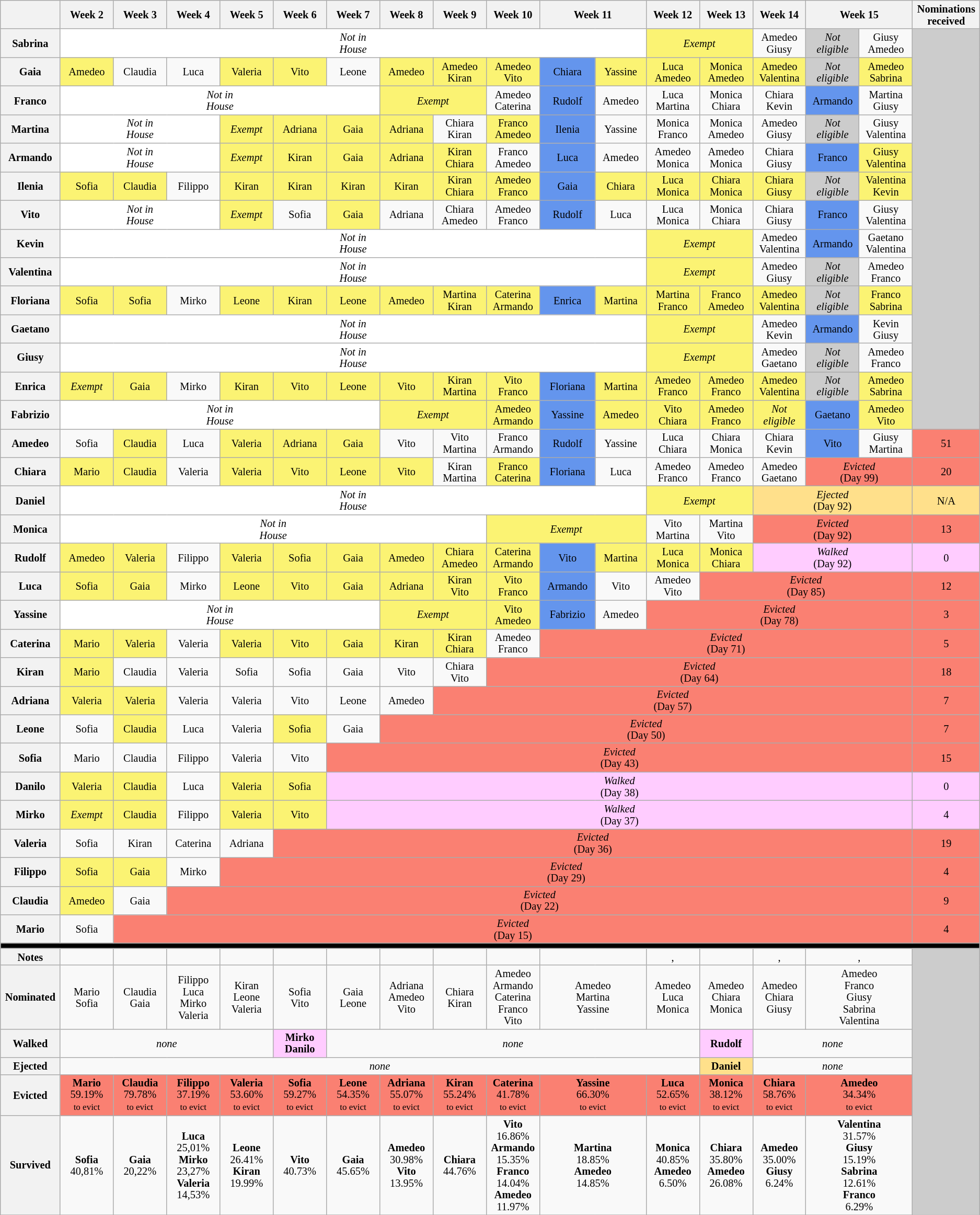<table class="wikitable" style="font-size:85%; text-align:center; line-height:15px;">
<tr>
<th style="width: 5%;"></th>
<th style="width: 5%;">Week 2</th>
<th style="width: 5%;">Week 3</th>
<th style="width: 5%;">Week 4</th>
<th style="width: 5%;">Week 5</th>
<th style="width: 5%;">Week 6</th>
<th style="width: 5%;">Week 7</th>
<th style="width: 5%;">Week 8</th>
<th style="width: 5%;">Week 9</th>
<th style="width: 5%;">Week 10</th>
<th style="width: 10%;" colspan=2>Week 11</th>
<th style="width: 5%;">Week 12</th>
<th style="width: 5%;">Week 13</th>
<th style="width: 5%;">Week 14</th>
<th style="width: 10%;" colspan=2>Week 15</th>
<th style="width: 5%;">Nominations<br>received</th>
</tr>
<tr>
<th>Sabrina</th>
<td colspan=11 style="background:white;"><em>Not in<br>House</em></td>
<td colspan=2 style="background:#FBF373"><em>Exempt</em></td>
<td>Amedeo<br>Giusy</td>
<td style="background:#ccc;"><em>Not<br>eligible</em></td>
<td>Giusy<br>Amedeo</td>
<td rowspan="14" style="background:#CCC"></td>
</tr>
<tr>
<th>Gaia</th>
<td style="background:#FBF373">Amedeo</td>
<td>Claudia</td>
<td>Luca</td>
<td style="background:#FBF373">Valeria</td>
<td style="background:#FBF373">Vito</td>
<td>Leone</td>
<td style="background:#FBF373">Amedeo</td>
<td style="background:#FBF373">Amedeo<br>Kiran</td>
<td style="background:#FBF373">Amedeo<br>Vito</td>
<td bgcolor="cornflowerblue">Chiara</td>
<td style="background:#FBF373">Yassine</td>
<td style="background:#FBF373">Luca<br>Amedeo</td>
<td style="background:#FBF373">Monica<br>Amedeo</td>
<td style="background:#FBF373">Amedeo<br>Valentina</td>
<td style="background:#ccc;"><em>Not<br>eligible</em></td>
<td style="background:#FBF373">Amedeo<br>Sabrina</td>
</tr>
<tr>
<th>Franco</th>
<td colspan="6" style="background:white;"><em>Not in<br>House</em></td>
<td colspan="2" style="background:#FBF373"><em>Exempt</em></td>
<td>Amedeo<br>Caterina</td>
<td bgcolor="cornflowerblue">Rudolf</td>
<td>Amedeo</td>
<td>Luca<br>Martina</td>
<td>Monica<br>Chiara</td>
<td>Chiara<br>Kevin</td>
<td bgcolor="cornflowerblue">Armando</td>
<td>Martina<br>Giusy</td>
</tr>
<tr>
<th>Martina</th>
<td colspan="3" style="background:white;"><em>Not in<br>House</em></td>
<td style="background:#FBF373"><em>Exempt</em></td>
<td style="background:#FBF373">Adriana</td>
<td style="background:#FBF373">Gaia</td>
<td style="background:#FBF373">Adriana</td>
<td>Chiara<br>Kiran</td>
<td style="background:#FBF373">Franco<br>Amedeo</td>
<td bgcolor="cornflowerblue">Ilenia</td>
<td>Yassine</td>
<td>Monica<br>Franco</td>
<td>Monica<br>Amedeo</td>
<td>Amedeo<br>Giusy</td>
<td style="background:#ccc;"><em>Not<br>eligible</em></td>
<td>Giusy<br>Valentina</td>
</tr>
<tr>
<th>Armando</th>
<td colspan="3" style="background:white;"><em>Not in<br>House</em></td>
<td style="background:#FBF373"><em>Exempt</em></td>
<td style="background:#FBF373">Kiran</td>
<td style="background:#FBF373">Gaia</td>
<td style="background:#FBF373">Adriana</td>
<td style="background:#FBF373">Kiran<br>Chiara</td>
<td>Franco<br>Amedeo</td>
<td bgcolor="cornflowerblue">Luca</td>
<td>Amedeo</td>
<td>Amedeo<br>Monica</td>
<td>Amedeo<br>Monica</td>
<td>Chiara<br>Giusy</td>
<td bgcolor="cornflowerblue">Franco</td>
<td style="background:#FBF373">Giusy<br>Valentina</td>
</tr>
<tr>
<th>Ilenia</th>
<td style="background:#FBF373">Sofia</td>
<td style="background:#FBF373">Claudia</td>
<td>Filippo</td>
<td style="background:#FBF373">Kiran</td>
<td style="background:#FBF373">Kiran</td>
<td style="background:#FBF373">Kiran</td>
<td style="background:#FBF373">Kiran</td>
<td style="background:#FBF373">Kiran<br>Chiara</td>
<td style="background:#FBF373">Amedeo<br>Franco</td>
<td bgcolor="cornflowerblue">Gaia</td>
<td style="background:#FBF373">Chiara</td>
<td style="background:#FBF373">Luca<br>Monica</td>
<td style="background:#FBF373">Chiara<br>Monica</td>
<td style="background:#FBF373">Chiara<br>Giusy</td>
<td style="background:#ccc;"><em>Not<br>eligible</em></td>
<td style="background:#FBF373">Valentina<br>Kevin</td>
</tr>
<tr>
<th>Vito</th>
<td colspan="3" style="background:white;"><em>Not in<br>House</em></td>
<td style="background:#FBF373"><em>Exempt</em></td>
<td>Sofia</td>
<td style="background:#FBF373">Gaia</td>
<td>Adriana</td>
<td>Chiara<br>Amedeo</td>
<td>Amedeo<br>Franco</td>
<td bgcolor="cornflowerblue">Rudolf</td>
<td>Luca</td>
<td>Luca<br>Monica</td>
<td>Monica<br>Chiara</td>
<td>Chiara<br>Giusy</td>
<td bgcolor="cornflowerblue">Franco</td>
<td>Giusy<br>Valentina</td>
</tr>
<tr>
<th>Kevin</th>
<td colspan="11" style="background:white;"><em>Not in<br>House</em></td>
<td colspan="2" style="background:#FBF373"><em>Exempt</em></td>
<td>Amedeo<br>Valentina</td>
<td bgcolor="cornflowerblue">Armando</td>
<td>Gaetano<br>Valentina</td>
</tr>
<tr>
<th>Valentina</th>
<td colspan="11" style="background:white;"><em>Not in<br>House</em></td>
<td colspan="2" style="background:#FBF373"><em>Exempt</em></td>
<td>Amedeo<br>Giusy</td>
<td style="background:#ccc;"><em>Not<br>eligible</em></td>
<td>Amedeo<br>Franco</td>
</tr>
<tr>
<th>Floriana</th>
<td style="background:#FBF373">Sofia</td>
<td style="background:#FBF373">Sofia</td>
<td>Mirko</td>
<td style="background:#FBF373">Leone</td>
<td style="background:#FBF373">Kiran</td>
<td style="background:#FBF373">Leone</td>
<td style="background:#FBF373">Amedeo</td>
<td style="background:#FBF373">Martina<br>Kiran</td>
<td style="background:#FBF373">Caterina<br>Armando</td>
<td bgcolor="cornflowerblue">Enrica</td>
<td style="background:#FBF373">Martina</td>
<td style="background:#FBF373">Martina<br>Franco</td>
<td style="background:#FBF373">Franco<br>Amedeo</td>
<td style="background:#FBF373">Amedeo<br>Valentina</td>
<td style="background:#ccc;"><em>Not<br>eligible</em></td>
<td style="background:#FBF373">Franco<br>Sabrina</td>
</tr>
<tr>
<th>Gaetano</th>
<td colspan="11" style="background:white;"><em>Not in<br>House</em></td>
<td colspan="2" style="background:#FBF373"><em>Exempt</em></td>
<td>Amedeo<br>Kevin</td>
<td bgcolor="cornflowerblue">Armando</td>
<td>Kevin<br>Giusy</td>
</tr>
<tr>
<th>Giusy</th>
<td colspan="11" style="background:white;"><em>Not in<br>House</em></td>
<td colspan="2" style="background:#FBF373"><em>Exempt</em></td>
<td>Amedeo<br>Gaetano</td>
<td style="background:#ccc;"><em>Not<br>eligible</em></td>
<td>Amedeo<br>Franco</td>
</tr>
<tr>
<th>Enrica</th>
<td style="background:#FBF373"><em>Exempt</em></td>
<td style="background:#FBF373">Gaia</td>
<td>Mirko</td>
<td style="background:#FBF373">Kiran</td>
<td style="background:#FBF373">Vito</td>
<td style="background:#FBF373">Leone</td>
<td style="background:#FBF373">Vito</td>
<td style="background:#FBF373">Kiran<br>Martina</td>
<td style="background:#FBF373">Vito<br>Franco</td>
<td bgcolor="cornflowerblue">Floriana</td>
<td style="background:#FBF373">Martina</td>
<td style="background:#FBF373">Amedeo<br>Franco</td>
<td style="background:#FBF373">Amedeo<br>Franco</td>
<td style="background:#FBF373">Amedeo<br>Valentina</td>
<td style="background:#ccc;"><em>Not<br>eligible</em></td>
<td style="background:#FBF373">Amedeo<br>Sabrina</td>
</tr>
<tr>
<th>Fabrizio</th>
<td colspan="6" style="background:white;"><em>Not in<br>House</em></td>
<td colspan="2" style="background:#FBF373"><em>Exempt</em></td>
<td style="background:#FBF373">Amedeo<br>Armando</td>
<td bgcolor="cornflowerblue">Yassine</td>
<td style="background:#FBF373">Amedeo</td>
<td style="background:#FBF373">Vito<br>Chiara</td>
<td style="background:#FBF373">Amedeo<br>Franco</td>
<td style="background:#FBF373"><em>Not<br>eligible</em></td>
<td bgcolor="cornflowerblue">Gaetano</td>
<td style="background:#FBF373">Amedeo<br>Vito</td>
</tr>
<tr>
<th>Amedeo</th>
<td>Sofia</td>
<td style="background:#FBF373">Claudia</td>
<td>Luca</td>
<td style="background:#FBF373">Valeria</td>
<td style="background:#FBF373">Adriana</td>
<td style="background:#FBF373">Gaia</td>
<td>Vito</td>
<td>Vito<br>Martina</td>
<td>Franco<br>Armando</td>
<td bgcolor="cornflowerblue">Rudolf</td>
<td>Yassine</td>
<td>Luca<br>Chiara</td>
<td>Chiara<br>Monica</td>
<td>Chiara<br>Kevin</td>
<td bgcolor="cornflowerblue">Vito</td>
<td>Giusy<br>Martina</td>
<td style="background:#fa8072;">51</td>
</tr>
<tr>
<th>Chiara</th>
<td style="background:#FBF373">Mario</td>
<td style="background:#FBF373">Claudia</td>
<td>Valeria</td>
<td style="background:#FBF373">Valeria</td>
<td style="background:#FBF373">Vito</td>
<td style="background:#FBF373">Leone</td>
<td style="background:#FBF373">Vito</td>
<td>Kiran<br>Martina</td>
<td style="background:#FBF373">Franco<br>Caterina</td>
<td bgcolor="cornflowerblue">Floriana</td>
<td>Luca</td>
<td>Amedeo<br>Franco</td>
<td>Amedeo<br>Franco</td>
<td>Amedeo<br>Gaetano</td>
<td colspan="2" style="background:#fa8072;"><em>Evicted</em><br>(Day 99)</td>
<td style="background:#fa8072;">20</td>
</tr>
<tr>
<th>Daniel</th>
<td colspan="11" style="background:white;"><em>Not in<br>House</em></td>
<td colspan="2" style="background:#FBF373"><em>Exempt</em></td>
<td colspan="3" style="background:#FFE08B;"><em>Ejected</em><br>(Day 92)</td>
<td style="background:#FFE08B">N/A</td>
</tr>
<tr>
<th>Monica</th>
<td colspan="8" style="background:white;"><em>Not in<br>House</em></td>
<td colspan="3" style="background:#FBF373"><em>Exempt</em></td>
<td>Vito<br>Martina</td>
<td>Martina<br>Vito</td>
<td colspan="3" style="background:#fa8072;"><em>Evicted</em><br>(Day 92)</td>
<td style="background:#fa8072;">13</td>
</tr>
<tr>
<th>Rudolf</th>
<td style="background:#FBF373">Amedeo</td>
<td style="background:#FBF373">Valeria</td>
<td>Filippo</td>
<td style="background:#FBF373">Valeria</td>
<td style="background:#FBF373">Sofia</td>
<td style="background:#FBF373">Gaia</td>
<td style="background:#FBF373">Amedeo</td>
<td style="background:#FBF373">Chiara<br>Amedeo</td>
<td style="background:#FBF373">Caterina<br>Armando</td>
<td bgcolor="cornflowerblue">Vito</td>
<td style="background:#FBF373">Martina</td>
<td style="background:#FBF373">Luca<br>Monica</td>
<td style="background:#FBF373">Monica<br>Chiara</td>
<td colspan="3" style="background:#FFCCFF"><em>Walked</em><br>(Day 92)</td>
<td style="background:#FFCCFF">0</td>
</tr>
<tr>
<th>Luca</th>
<td style="background:#FBF373">Sofia</td>
<td style="background:#FBF373">Gaia</td>
<td>Mirko</td>
<td style="background:#FBF373">Leone</td>
<td style="background:#FBF373">Vito</td>
<td style="background:#FBF373">Gaia</td>
<td style="background:#FBF373">Adriana</td>
<td style="background:#FBF373">Kiran<br>Vito</td>
<td style="background:#FBF373">Vito<br>Franco</td>
<td bgcolor="cornflowerblue">Armando</td>
<td>Vito</td>
<td>Amedeo<br>Vito</td>
<td colspan="4" style="background:#fa8072;"><em>Evicted</em><br>(Day 85)</td>
<td style="background:#fa8072;">12</td>
</tr>
<tr>
<th>Yassine</th>
<td colspan="6" style="background:white;"><em>Not in<br>House</em></td>
<td colspan="2" style="background:#FBF373"><em>Exempt</em></td>
<td style="background:#FBF373">Vito<br>Amedeo</td>
<td bgcolor="cornflowerblue">Fabrizio</td>
<td>Amedeo</td>
<td colspan="5" style="background:#fa8072;"><em>Evicted</em><br>(Day 78)</td>
<td style="background:#fa8072;">3</td>
</tr>
<tr>
<th>Caterina</th>
<td style="background:#FBF373">Mario</td>
<td style="background:#FBF373">Valeria</td>
<td>Valeria</td>
<td style="background:#FBF373">Valeria</td>
<td style="background:#FBF373">Vito</td>
<td style="background:#FBF373">Gaia</td>
<td style="background:#FBF373">Kiran</td>
<td style="background:#FBF373">Kiran<br>Chiara</td>
<td>Amedeo<br>Franco</td>
<td colspan="7" style="background:#fa8072;"><em>Evicted</em><br>(Day 71)</td>
<td style="background:#fa8072;">5</td>
</tr>
<tr>
<th>Kiran</th>
<td style="background:#FBF373">Mario</td>
<td>Claudia</td>
<td>Valeria</td>
<td>Sofia</td>
<td>Sofia</td>
<td>Gaia</td>
<td>Vito</td>
<td>Chiara<br>Vito</td>
<td colspan="8" style="background:#fa8072;"><em>Evicted</em><br>(Day 64)</td>
<td style="background:#fa8072;">18</td>
</tr>
<tr>
<th>Adriana</th>
<td style="background:#FBF373">Valeria</td>
<td style="background:#FBF373">Valeria</td>
<td>Valeria</td>
<td>Valeria</td>
<td>Vito</td>
<td>Leone</td>
<td>Amedeo</td>
<td colspan="9" style="background:#fa8072;"><em>Evicted</em><br>(Day 57)</td>
<td style="background:#fa8072;">7</td>
</tr>
<tr>
<th>Leone</th>
<td>Sofia</td>
<td style="background:#FBF373">Claudia</td>
<td>Luca</td>
<td>Valeria</td>
<td style="background:#FBF373">Sofia</td>
<td>Gaia</td>
<td colspan="10" style="background:#fa8072;"><em>Evicted</em><br>(Day 50)</td>
<td style="background:#fa8072;">7</td>
</tr>
<tr>
<th>Sofia</th>
<td>Mario</td>
<td>Claudia</td>
<td>Filippo</td>
<td>Valeria</td>
<td>Vito</td>
<td colspan="11" style="background:#fa8072;"><em>Evicted</em><br>(Day 43)</td>
<td style="background:#fa8072;">15</td>
</tr>
<tr>
<th>Danilo</th>
<td style="background:#FBF373">Valeria</td>
<td style="background:#FBF373">Claudia</td>
<td>Luca</td>
<td style="background:#FBF373">Valeria</td>
<td style="background:#FBF373">Sofia</td>
<td colspan="11" style="background:#FFCCFF"><em>Walked</em><br>(Day 38)</td>
<td style="background:#FFCCFF">0</td>
</tr>
<tr>
<th>Mirko</th>
<td style="background:#FBF373"><em>Exempt</em></td>
<td style="background:#FBF373">Claudia</td>
<td>Filippo</td>
<td style="background:#FBF373">Valeria</td>
<td style="background:#FBF373">Vito</td>
<td colspan="11" style="background:#FFCCFF"><em>Walked</em><br>(Day 37)</td>
<td style="background:#FFCCFF">4</td>
</tr>
<tr>
<th>Valeria</th>
<td>Sofia</td>
<td>Kiran</td>
<td>Caterina</td>
<td>Adriana</td>
<td colspan="12" style="background:#fa8072;"><em>Evicted</em><br>(Day 36)</td>
<td style="background:#fa8072;">19</td>
</tr>
<tr>
<th>Filippo</th>
<td style="background:#FBF373">Sofia</td>
<td style="background:#FBF373">Gaia</td>
<td>Mirko</td>
<td colspan="13" style="background:#fa8072;"><em>Evicted</em><br>(Day 29)</td>
<td style="background:#fa8072;">4</td>
</tr>
<tr>
<th>Claudia</th>
<td style="background:#FBF373">Amedeo</td>
<td>Gaia</td>
<td colspan="14" style="background:#fa8072;"><em>Evicted</em><br>(Day 22)</td>
<td style="background:#fa8072;">9</td>
</tr>
<tr>
<th>Mario</th>
<td>Sofia</td>
<td colspan="15" style="background:#fa8072;"><em>Evicted</em><br>(Day 15)</td>
<td style="background:#fa8072;">4</td>
</tr>
<tr>
<td colspan="18" bgcolor="black"></td>
</tr>
<tr>
<th>Notes</th>
<td><em></em></td>
<td><em></em></td>
<td><em></em></td>
<td><em></em></td>
<td><em></em></td>
<td><em></em></td>
<td><em></em></td>
<td><em></em></td>
<td><em></em></td>
<td colspan="2"><em></em></td>
<td><em></em>, <em></em></td>
<td><em></em></td>
<td><em></em>, <em></em></td>
<td colspan="2"><em></em>, <em></em></td>
<td rowspan="7" style="background-color: #ccc;"></td>
</tr>
<tr>
<th>Nominated</th>
<td>Mario<br>Sofia</td>
<td>Claudia<br>Gaia</td>
<td>Filippo<br>Luca<br>Mirko<br>Valeria</td>
<td>Kiran<br>Leone<br>Valeria</td>
<td>Sofia<br>Vito</td>
<td>Gaia<br>Leone</td>
<td>Adriana<br>Amedeo<br>Vito</td>
<td>Chiara<br>Kiran</td>
<td>Amedeo<br>Armando<br>Caterina<br>Franco<br>Vito</td>
<td colspan="2">Amedeo<br>Martina<br>Yassine</td>
<td>Amedeo<br>Luca<br>Monica</td>
<td>Amedeo<br>Chiara<br>Monica</td>
<td>Amedeo<br>Chiara<br>Giusy</td>
<td colspan="2">Amedeo<br>Franco<br>Giusy<br>Sabrina<br>Valentina</td>
</tr>
<tr>
<th>Walked</th>
<td colspan="4"><em>none</em></td>
<td style="background:#fcf;"><strong>Mirko</strong><br><strong>Danilo</strong></td>
<td colspan="7"><em>none</em></td>
<td style="background:#fcf;"><strong>Rudolf</strong></td>
<td colspan="3"><em>none</em></td>
</tr>
<tr>
<th>Ejected</th>
<td colspan="12"><em>none</em></td>
<td style="background:#FFE08B;"><strong>Daniel</strong></td>
<td colspan="3"><em>none</em></td>
</tr>
<tr>
<th>Evicted</th>
<td style="background:#fa8072;"><strong>Mario</strong><br>59.19%<br><small>to evict</small></td>
<td style="background:#fa8072;"><strong>Claudia</strong><br>79.78%<br><small>to evict</small></td>
<td style="background:#fa8072;"><strong>Filippo</strong><br>37.19%<br><small>to evict</small></td>
<td style="background:#fa8072;"><strong>Valeria</strong><br>53.60%<br><small>to evict</small></td>
<td style="background:#fa8072;"><strong>Sofia</strong><br>59.27%<br><small>to evict</small></td>
<td style="background:#fa8072;"><strong>Leone</strong><br>54.35%<br><small>to evict</small></td>
<td style="background:#fa8072;"><strong>Adriana</strong><br>55.07%<br><small>to evict</small></td>
<td style="background:#fa8072;"><strong>Kiran</strong><br>55.24%<br><small>to evict</small></td>
<td style="background:#fa8072;"><strong>Caterina</strong><br>41.78%<br><small>to evict</small></td>
<td colspan="2" style="background:#fa8072;"><strong>Yassine</strong><br>66.30%<br><small>to evict</small></td>
<td style="background:#fa8072;"><strong>Luca</strong><br>52.65%<br><small>to evict</small></td>
<td style="background:#fa8072;"><strong>Monica</strong><br>38.12%<br><small>to evict</small></td>
<td style="background:#fa8072;"><strong>Chiara</strong><br>58.76%<br><small>to evict</small></td>
<td colspan="2" style="background:#fa8072;"><strong>Amedeo</strong><br>34.34%<br><small>to evict</small></td>
</tr>
<tr>
<th>Survived</th>
<td><strong>Sofia</strong><br>40,81%</td>
<td><strong>Gaia</strong><br>20,22%</td>
<td><strong>Luca</strong><br>25,01%<br><strong>Mirko</strong><br>23,27%<br><strong>Valeria</strong><br>14,53%</td>
<td><strong>Leone</strong><br>26.41%<br><strong>Kiran</strong><br>19.99%</td>
<td><strong>Vito</strong><br>40.73%</td>
<td><strong>Gaia</strong><br>45.65%</td>
<td><strong>Amedeo</strong><br>30.98%<br><strong>Vito</strong><br>13.95%</td>
<td><strong>Chiara</strong><br>44.76%</td>
<td><strong>Vito</strong><br>16.86%<br><strong>Armando</strong><br>15.35%<br><strong>Franco</strong><br>14.04%<br><strong>Amedeo</strong><br>11.97%</td>
<td colspan="2"><strong>Martina</strong><br>18.85%<br><strong>Amedeo</strong><br>14.85%</td>
<td><strong>Monica</strong><br>40.85%<br><strong>Amedeo</strong><br>6.50%</td>
<td><strong>Chiara</strong><br>35.80%<br><strong>Amedeo</strong><br>26.08%</td>
<td><strong>Amedeo</strong><br>35.00%<br><strong>Giusy</strong><br>6.24%</td>
<td colspan="2"><strong>Valentina</strong><br>31.57%<br><strong>Giusy</strong><br>15.19%<br><strong>Sabrina</strong><br>12.61%<br><strong>Franco</strong><br>6.29%</td>
</tr>
<tr>
</tr>
</table>
